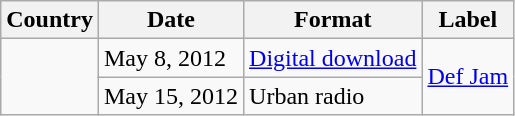<table class="wikitable">
<tr>
<th>Country</th>
<th>Date</th>
<th>Format</th>
<th>Label</th>
</tr>
<tr>
<td rowspan="2"></td>
<td>May 8, 2012</td>
<td><a href='#'>Digital download</a></td>
<td rowspan="2"><a href='#'>Def Jam</a></td>
</tr>
<tr>
<td>May 15, 2012</td>
<td>Urban radio</td>
</tr>
</table>
